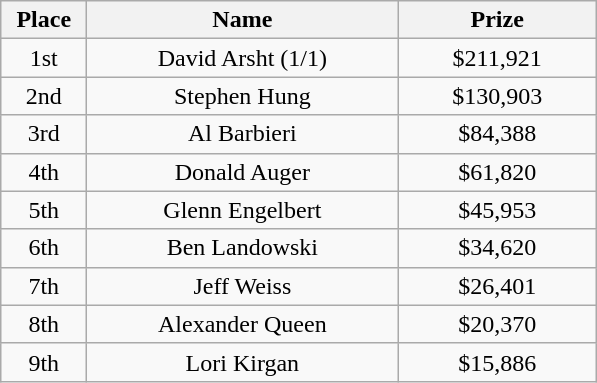<table class="wikitable">
<tr>
<th width="50">Place</th>
<th width="200">Name</th>
<th width="125">Prize</th>
</tr>
<tr>
<td align = "center">1st</td>
<td align = "center">David Arsht (1/1)</td>
<td align = "center">$211,921</td>
</tr>
<tr>
<td align = "center">2nd</td>
<td align = "center">Stephen Hung</td>
<td align = "center">$130,903</td>
</tr>
<tr>
<td align = "center">3rd</td>
<td align = "center">Al Barbieri</td>
<td align = "center">$84,388</td>
</tr>
<tr>
<td align = "center">4th</td>
<td align = "center">Donald Auger</td>
<td align = "center">$61,820</td>
</tr>
<tr>
<td align = "center">5th</td>
<td align = "center">Glenn Engelbert</td>
<td align = "center">$45,953</td>
</tr>
<tr>
<td align = "center">6th</td>
<td align = "center">Ben Landowski</td>
<td align = "center">$34,620</td>
</tr>
<tr>
<td align = "center">7th</td>
<td align = "center">Jeff Weiss</td>
<td align = "center">$26,401</td>
</tr>
<tr>
<td align = "center">8th</td>
<td align = "center">Alexander Queen</td>
<td align = "center">$20,370</td>
</tr>
<tr>
<td align = "center">9th</td>
<td align = "center">Lori Kirgan</td>
<td align = "center">$15,886</td>
</tr>
</table>
